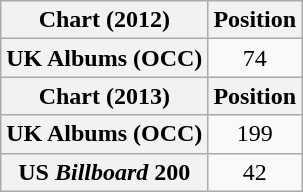<table class="wikitable plainrowheaders" style="text-align:center">
<tr>
<th>Chart (2012)</th>
<th>Position</th>
</tr>
<tr>
<th scope="row">UK Albums (OCC)</th>
<td>74</td>
</tr>
<tr>
<th>Chart (2013)</th>
<th>Position</th>
</tr>
<tr>
<th scope="row">UK Albums (OCC)</th>
<td>199</td>
</tr>
<tr>
<th scope="row">US <em>Billboard</em> 200</th>
<td>42</td>
</tr>
</table>
